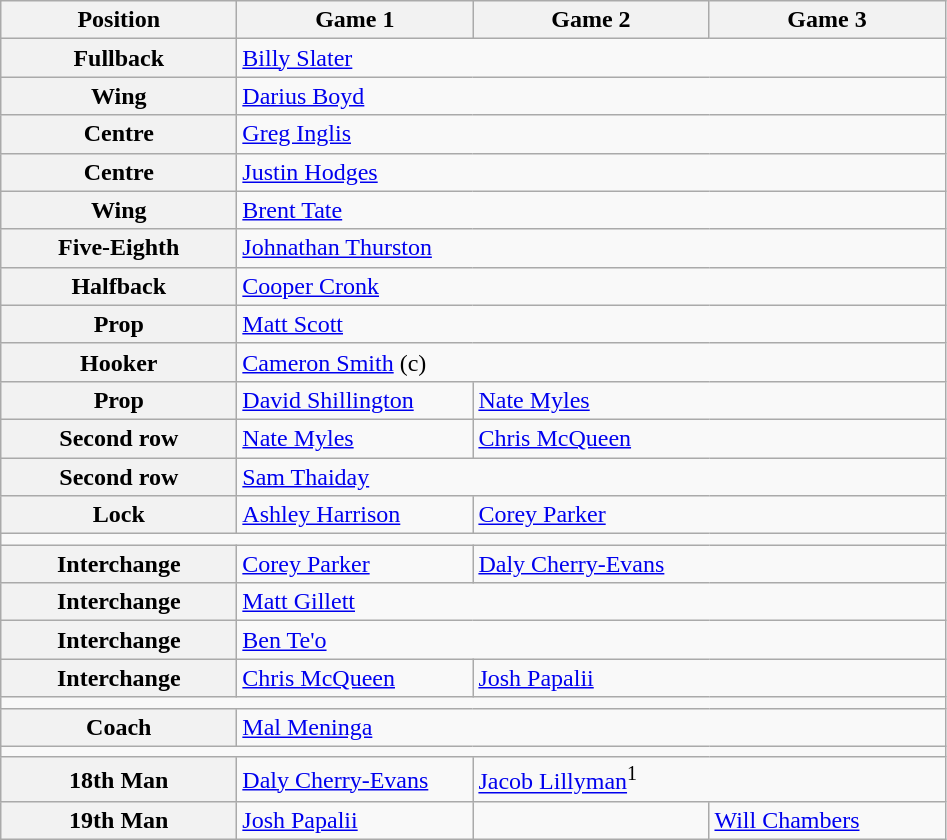<table class="wikitable">
<tr>
<th style="width:150px;">Position</th>
<th style="width:150px;">Game 1</th>
<th style="width:150px;">Game 2</th>
<th style="width:150px;">Game 3</th>
</tr>
<tr>
<th>Fullback</th>
<td colspan="3"> <a href='#'>Billy Slater</a></td>
</tr>
<tr>
<th>Wing</th>
<td colspan="3"> <a href='#'>Darius Boyd</a></td>
</tr>
<tr>
<th>Centre</th>
<td colspan="3"> <a href='#'>Greg Inglis</a></td>
</tr>
<tr>
<th>Centre</th>
<td colspan="3"> <a href='#'>Justin Hodges</a></td>
</tr>
<tr>
<th>Wing</th>
<td colspan="3"> <a href='#'>Brent Tate</a></td>
</tr>
<tr>
<th>Five-Eighth</th>
<td colspan="3"> <a href='#'>Johnathan Thurston</a></td>
</tr>
<tr>
<th>Halfback</th>
<td colspan="3"> <a href='#'>Cooper Cronk</a></td>
</tr>
<tr>
<th>Prop</th>
<td colspan="3"> <a href='#'>Matt Scott</a></td>
</tr>
<tr>
<th>Hooker</th>
<td colspan="3"> <a href='#'>Cameron Smith</a> (c)</td>
</tr>
<tr>
<th>Prop</th>
<td> <a href='#'>David Shillington</a></td>
<td colspan="2"> <a href='#'>Nate Myles</a></td>
</tr>
<tr>
<th>Second row</th>
<td> <a href='#'>Nate Myles</a></td>
<td colspan="2"> <a href='#'>Chris McQueen</a></td>
</tr>
<tr>
<th>Second row</th>
<td colspan="3"> <a href='#'>Sam Thaiday</a></td>
</tr>
<tr>
<th>Lock</th>
<td> <a href='#'>Ashley Harrison</a></td>
<td colspan="2"> <a href='#'>Corey Parker</a></td>
</tr>
<tr>
<td colspan="4"></td>
</tr>
<tr>
<th>Interchange</th>
<td> <a href='#'>Corey Parker</a></td>
<td colspan="2"> <a href='#'>Daly Cherry-Evans</a></td>
</tr>
<tr>
<th>Interchange</th>
<td colspan="3"> <a href='#'>Matt Gillett</a></td>
</tr>
<tr>
<th>Interchange</th>
<td colspan="3"> <a href='#'>Ben Te'o</a></td>
</tr>
<tr>
<th>Interchange</th>
<td> <a href='#'>Chris McQueen</a></td>
<td colspan="2"> <a href='#'>Josh Papalii</a></td>
</tr>
<tr>
<td colspan="4"></td>
</tr>
<tr>
<th>Coach</th>
<td colspan="3"> <a href='#'>Mal Meninga</a></td>
</tr>
<tr>
<td colspan="4"></td>
</tr>
<tr>
<th>18th Man</th>
<td> <a href='#'>Daly Cherry-Evans</a></td>
<td colspan="2"> <a href='#'>Jacob Lillyman</a><sup>1</sup></td>
</tr>
<tr>
<th>19th Man</th>
<td colspan="1"> <a href='#'>Josh Papalii</a></td>
<td></td>
<td colspan="1"> <a href='#'>Will Chambers</a></td>
</tr>
</table>
